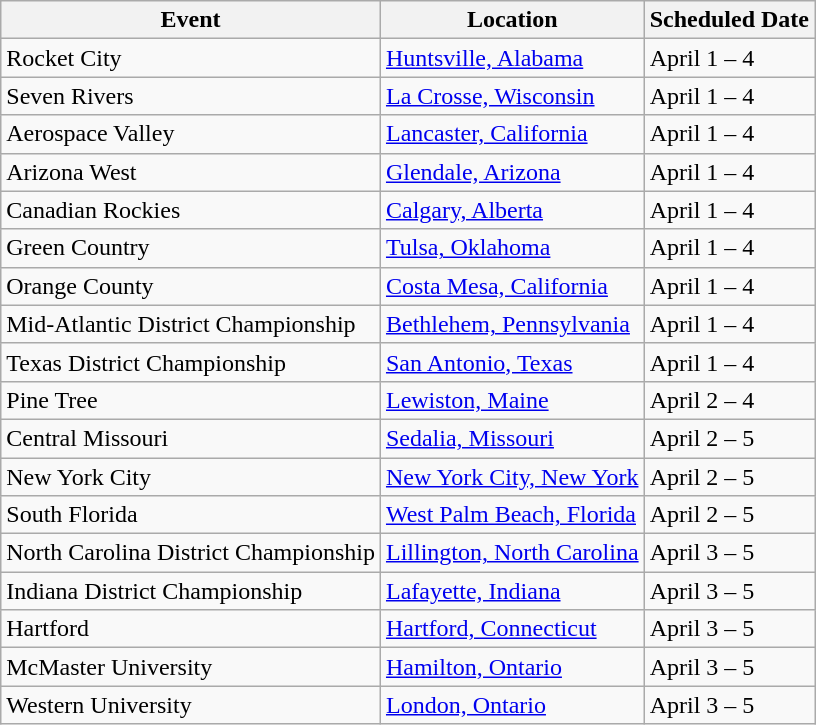<table class="wikitable">
<tr>
<th>Event</th>
<th>Location</th>
<th>Scheduled Date</th>
</tr>
<tr>
<td>Rocket City</td>
<td><a href='#'>Huntsville, Alabama</a></td>
<td>April 1 – 4</td>
</tr>
<tr>
<td>Seven Rivers</td>
<td><a href='#'>La Crosse, Wisconsin</a></td>
<td>April 1 – 4</td>
</tr>
<tr>
<td>Aerospace Valley</td>
<td><a href='#'>Lancaster, California</a></td>
<td>April 1 – 4</td>
</tr>
<tr>
<td>Arizona West</td>
<td><a href='#'>Glendale, Arizona</a></td>
<td>April 1 – 4</td>
</tr>
<tr>
<td>Canadian Rockies</td>
<td><a href='#'>Calgary, Alberta</a></td>
<td>April 1 – 4</td>
</tr>
<tr>
<td>Green Country</td>
<td><a href='#'>Tulsa, Oklahoma</a></td>
<td>April 1 – 4</td>
</tr>
<tr>
<td>Orange County</td>
<td><a href='#'>Costa Mesa, California</a></td>
<td>April 1 – 4</td>
</tr>
<tr>
<td>Mid-Atlantic District Championship</td>
<td><a href='#'>Bethlehem, Pennsylvania</a></td>
<td>April 1 – 4</td>
</tr>
<tr>
<td>Texas District Championship</td>
<td><a href='#'>San Antonio, Texas</a></td>
<td>April 1 – 4</td>
</tr>
<tr>
<td>Pine Tree</td>
<td><a href='#'>Lewiston, Maine</a></td>
<td>April 2 – 4</td>
</tr>
<tr>
<td>Central Missouri</td>
<td><a href='#'>Sedalia, Missouri</a></td>
<td>April 2 – 5</td>
</tr>
<tr>
<td>New York City</td>
<td><a href='#'>New York City, New York</a></td>
<td>April 2 – 5</td>
</tr>
<tr>
<td>South Florida</td>
<td><a href='#'>West Palm Beach, Florida</a></td>
<td>April 2 – 5</td>
</tr>
<tr>
<td>North Carolina District Championship</td>
<td><a href='#'>Lillington, North Carolina</a></td>
<td>April 3 – 5</td>
</tr>
<tr>
<td>Indiana District Championship</td>
<td><a href='#'>Lafayette, Indiana</a></td>
<td>April 3 – 5</td>
</tr>
<tr>
<td>Hartford</td>
<td><a href='#'>Hartford, Connecticut</a></td>
<td>April 3 – 5</td>
</tr>
<tr>
<td>McMaster University</td>
<td><a href='#'>Hamilton, Ontario</a></td>
<td>April 3 – 5</td>
</tr>
<tr>
<td>Western University</td>
<td><a href='#'>London, Ontario</a></td>
<td>April 3 – 5</td>
</tr>
</table>
